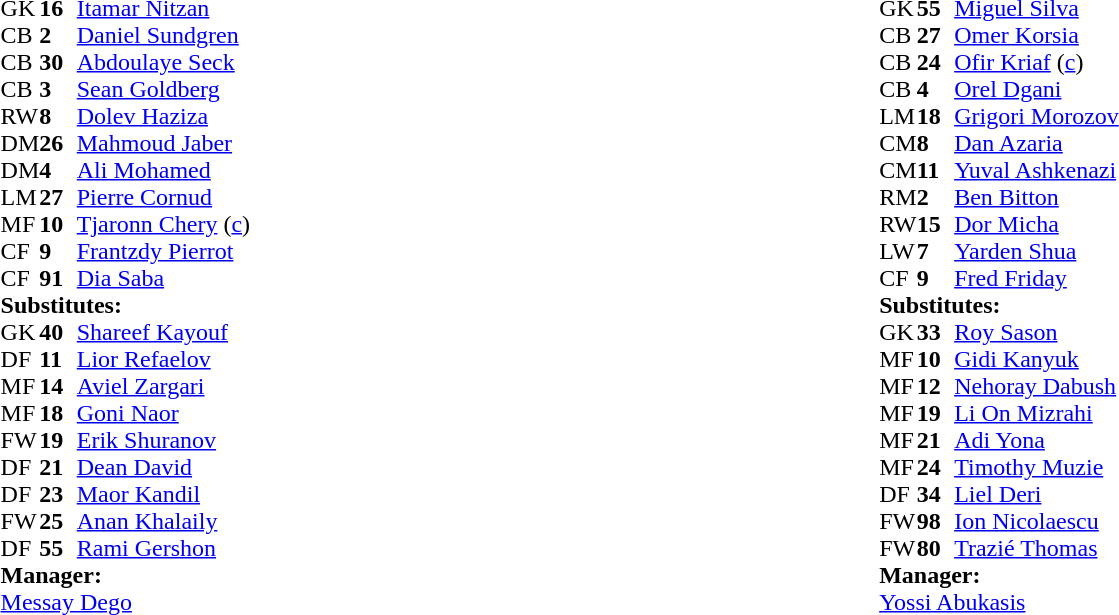<table width="92%">
<tr>
<td valign="top" width="50%"><br><table cellspacing="0" cellpadding="0" align=center>
<tr>
<td colspan="4"></td>
</tr>
<tr>
<th width=25></th>
<th width=25></th>
</tr>
<tr>
<td>GK</td>
<td><strong>16</strong></td>
<td> <a href='#'>Itamar Nitzan</a></td>
</tr>
<tr>
<td>CB</td>
<td><strong>2</strong></td>
<td> <a href='#'>Daniel Sundgren</a></td>
</tr>
<tr>
<td>CB</td>
<td><strong>30</strong></td>
<td> <a href='#'>Abdoulaye Seck</a></td>
</tr>
<tr>
<td>CB</td>
<td><strong>3</strong></td>
<td> <a href='#'>Sean Goldberg</a></td>
</tr>
<tr>
<td>RW</td>
<td><strong>8</strong></td>
<td> <a href='#'>Dolev Haziza</a> </td>
</tr>
<tr>
<td>DM</td>
<td><strong>26</strong></td>
<td> <a href='#'>Mahmoud Jaber</a> </td>
</tr>
<tr>
<td>DM</td>
<td><strong>4</strong></td>
<td> <a href='#'>Ali Mohamed</a></td>
</tr>
<tr>
<td>LM</td>
<td><strong>27</strong></td>
<td> <a href='#'>Pierre Cornud</a></td>
</tr>
<tr>
<td>MF</td>
<td><strong>10</strong></td>
<td> <a href='#'>Tjaronn Chery</a> (<a href='#'>c</a>) </td>
</tr>
<tr>
<td>CF</td>
<td><strong>9</strong></td>
<td> <a href='#'>Frantzdy Pierrot</a> </td>
</tr>
<tr>
<td>CF</td>
<td><strong>91</strong></td>
<td> <a href='#'>Dia Saba</a> </td>
</tr>
<tr>
<td colspan=3><strong>Substitutes:</strong></td>
</tr>
<tr>
<td>GK</td>
<td><strong>40</strong></td>
<td> <a href='#'>Shareef Kayouf</a></td>
</tr>
<tr>
<td>DF</td>
<td><strong>11</strong></td>
<td> <a href='#'>Lior Refaelov</a> </td>
</tr>
<tr>
<td>MF</td>
<td><strong>14</strong></td>
<td> <a href='#'>Aviel Zargari</a></td>
</tr>
<tr>
<td>MF</td>
<td><strong>18</strong></td>
<td> <a href='#'>Goni Naor</a></td>
</tr>
<tr>
<td>FW</td>
<td><strong>19</strong></td>
<td> <a href='#'>Erik Shuranov</a></td>
</tr>
<tr>
<td>DF</td>
<td><strong>21</strong></td>
<td> <a href='#'>Dean David</a>  </td>
</tr>
<tr>
<td>DF</td>
<td><strong>23</strong></td>
<td> <a href='#'>Maor Kandil</a> </td>
</tr>
<tr>
<td>FW</td>
<td><strong>25</strong></td>
<td> <a href='#'>Anan Khalaily</a>  </td>
</tr>
<tr>
<td>DF</td>
<td><strong>55</strong></td>
<td> <a href='#'>Rami Gershon</a></td>
</tr>
<tr>
<td colspan=3><strong>Manager:</strong></td>
</tr>
<tr>
<td colspan=3> <a href='#'>Messay Dego</a></td>
</tr>
</table>
</td>
<td valign="top"></td>
<td style="vertical-align:top; width:50%;"><br><table cellspacing="0" cellpadding="0" align=center>
<tr>
<td colspan="4"></td>
</tr>
<tr>
<th width=25></th>
<th width=25></th>
</tr>
<tr>
<td>GK</td>
<td><strong>55</strong></td>
<td> <a href='#'>Miguel Silva</a> </td>
</tr>
<tr>
<td>CB</td>
<td><strong>27</strong></td>
<td> <a href='#'>Omer Korsia</a> </td>
</tr>
<tr>
<td>CB</td>
<td><strong>24</strong></td>
<td> <a href='#'>Ofir Kriaf</a> (<a href='#'>c</a>)</td>
</tr>
<tr>
<td>CB</td>
<td><strong>4</strong></td>
<td> <a href='#'>Orel Dgani</a></td>
</tr>
<tr>
<td>LM</td>
<td><strong>18</strong></td>
<td> <a href='#'>Grigori Morozov</a></td>
</tr>
<tr>
<td>CM</td>
<td><strong>8</strong></td>
<td> <a href='#'>Dan Azaria</a></td>
</tr>
<tr>
<td>CM</td>
<td><strong>11</strong></td>
<td> <a href='#'>Yuval Ashkenazi</a> </td>
</tr>
<tr>
<td>RM</td>
<td><strong>2</strong></td>
<td> <a href='#'>Ben Bitton</a>  </td>
</tr>
<tr>
<td>RW</td>
<td><strong>15</strong></td>
<td> <a href='#'>Dor Micha</a> </td>
</tr>
<tr>
<td>LW</td>
<td><strong>7</strong></td>
<td> <a href='#'>Yarden Shua</a> </td>
</tr>
<tr>
<td>CF</td>
<td><strong>9</strong></td>
<td> <a href='#'>Fred Friday</a>  </td>
</tr>
<tr>
<td colspan=3><strong>Substitutes:</strong></td>
</tr>
<tr>
<td>GK</td>
<td><strong>33</strong></td>
<td> <a href='#'>Roy Sason</a></td>
</tr>
<tr>
<td>MF</td>
<td><strong>10</strong></td>
<td> <a href='#'>Gidi Kanyuk</a></td>
</tr>
<tr>
<td>MF</td>
<td><strong>12</strong></td>
<td> <a href='#'>Nehoray Dabush</a></td>
</tr>
<tr>
<td>MF</td>
<td><strong>19</strong></td>
<td> <a href='#'>Li On Mizrahi</a> </td>
</tr>
<tr>
<td>MF</td>
<td><strong>21</strong></td>
<td> <a href='#'>Adi Yona</a> </td>
</tr>
<tr>
<td>MF</td>
<td><strong>24</strong></td>
<td> <a href='#'>Timothy Muzie</a>  </td>
</tr>
<tr>
<td>DF</td>
<td><strong>34</strong></td>
<td> <a href='#'>Liel Deri</a></td>
</tr>
<tr>
<td>FW</td>
<td><strong>98</strong></td>
<td> <a href='#'>Ion Nicolaescu</a> </td>
</tr>
<tr>
<td>FW</td>
<td><strong>80</strong></td>
<td> <a href='#'>Trazié Thomas</a> </td>
</tr>
<tr>
<td colspan=3><strong>Manager:</strong></td>
</tr>
<tr>
<td colspan=4> <a href='#'>Yossi Abukasis</a></td>
</tr>
</table>
</td>
</tr>
</table>
